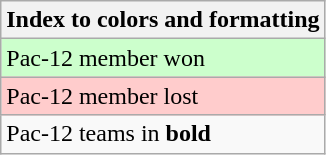<table class="wikitable">
<tr>
<th>Index to colors and formatting</th>
</tr>
<tr bgcolor=#ccffcc>
<td>Pac-12 member won</td>
</tr>
<tr bgcolor=#ffcccc>
<td>Pac-12 member lost</td>
</tr>
<tr>
<td>Pac-12 teams in <strong>bold</strong></td>
</tr>
</table>
